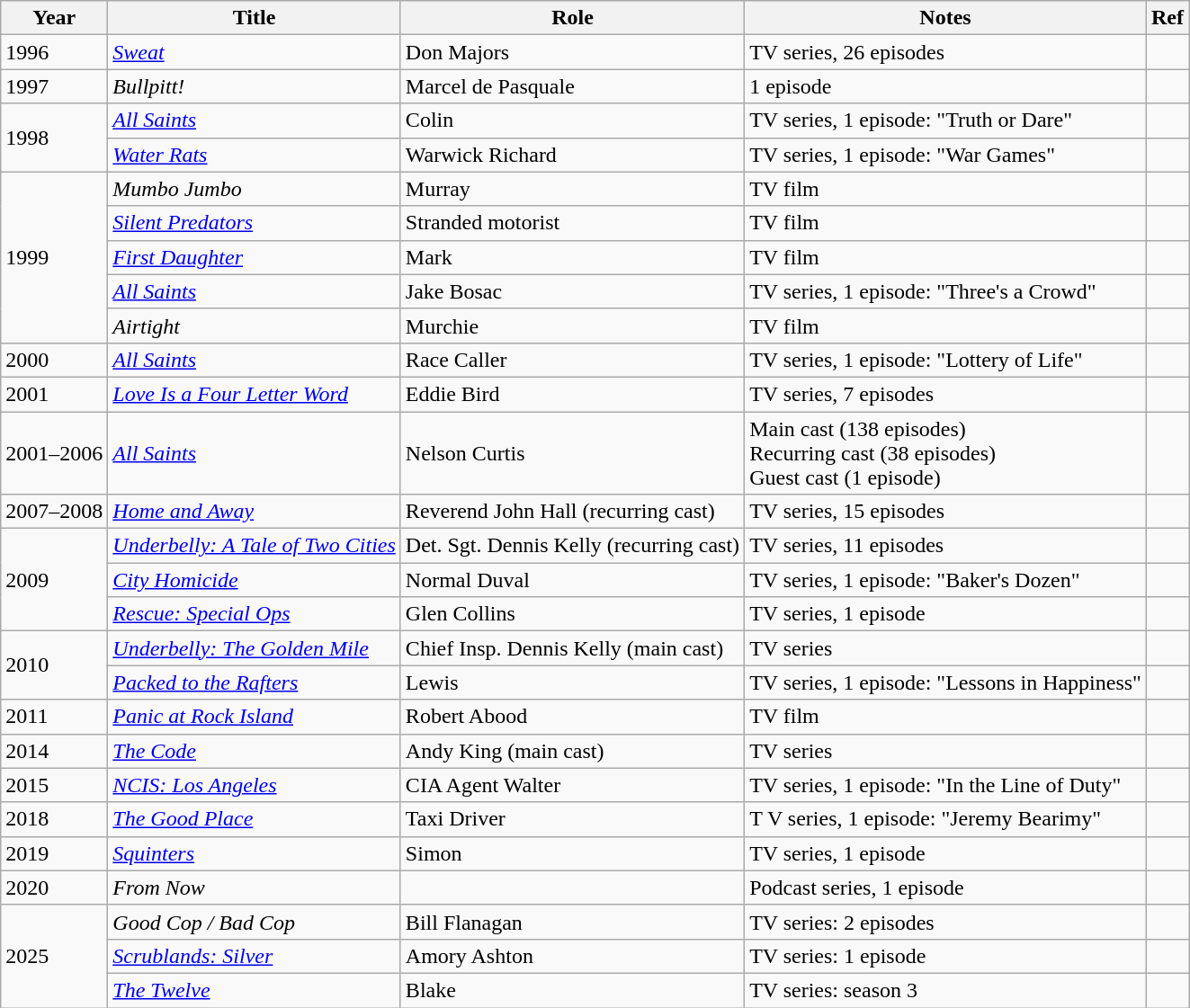<table class="wikitable sortable">
<tr>
<th>Year</th>
<th>Title</th>
<th>Role</th>
<th class="unsortable">Notes</th>
<th>Ref</th>
</tr>
<tr>
<td>1996</td>
<td><em><a href='#'>Sweat</a></em></td>
<td>Don Majors</td>
<td>TV series, 26 episodes</td>
<td></td>
</tr>
<tr>
<td>1997</td>
<td><em>Bullpitt!</em></td>
<td>Marcel de Pasquale</td>
<td>1 episode</td>
<td></td>
</tr>
<tr>
<td rowspan="2">1998</td>
<td><em><a href='#'>All Saints</a></em></td>
<td>Colin</td>
<td>TV series, 1 episode: "Truth or Dare"</td>
<td></td>
</tr>
<tr>
<td><em><a href='#'>Water Rats</a></em></td>
<td>Warwick Richard</td>
<td>TV series, 1 episode: "War Games"</td>
<td></td>
</tr>
<tr>
<td rowspan="5">1999</td>
<td><em>Mumbo Jumbo</em></td>
<td>Murray</td>
<td>TV film</td>
<td></td>
</tr>
<tr>
<td><em><a href='#'>Silent Predators</a></em></td>
<td>Stranded motorist</td>
<td>TV film</td>
<td></td>
</tr>
<tr>
<td><em><a href='#'>First Daughter</a></em></td>
<td>Mark</td>
<td>TV film</td>
<td></td>
</tr>
<tr>
<td><em><a href='#'>All Saints</a></em></td>
<td>Jake Bosac</td>
<td>TV series, 1 episode: "Three's a Crowd"</td>
<td></td>
</tr>
<tr>
<td><em>Airtight</em></td>
<td>Murchie</td>
<td>TV film</td>
<td></td>
</tr>
<tr>
<td>2000</td>
<td><em><a href='#'>All Saints</a></em></td>
<td>Race Caller</td>
<td>TV series, 1 episode: "Lottery of Life"</td>
<td></td>
</tr>
<tr>
<td>2001</td>
<td><em><a href='#'>Love Is a Four Letter Word</a></em></td>
<td>Eddie Bird</td>
<td>TV series, 7 episodes</td>
<td></td>
</tr>
<tr>
<td>2001–2006</td>
<td><em><a href='#'>All Saints</a></em></td>
<td>Nelson Curtis</td>
<td>Main cast (138 episodes)<br>Recurring cast (38 episodes)<br>Guest cast (1 episode)</td>
<td></td>
</tr>
<tr>
<td>2007–2008</td>
<td><em><a href='#'>Home and Away</a></em></td>
<td>Reverend John Hall (recurring cast)</td>
<td>TV series, 15 episodes</td>
<td></td>
</tr>
<tr>
<td rowspan="3">2009</td>
<td><em><a href='#'>Underbelly: A Tale of Two Cities</a></em></td>
<td>Det. Sgt. Dennis Kelly (recurring cast)</td>
<td>TV series, 11 episodes</td>
<td></td>
</tr>
<tr>
<td><em><a href='#'>City Homicide</a></em></td>
<td>Normal Duval</td>
<td>TV series, 1 episode: "Baker's Dozen"</td>
<td></td>
</tr>
<tr>
<td><em><a href='#'>Rescue: Special Ops</a></em></td>
<td>Glen Collins</td>
<td>TV series, 1 episode</td>
<td></td>
</tr>
<tr>
<td rowspan="2">2010</td>
<td><em><a href='#'>Underbelly: The Golden Mile</a></em></td>
<td>Chief Insp. Dennis Kelly (main cast)</td>
<td>TV series</td>
<td></td>
</tr>
<tr>
<td><em><a href='#'>Packed to the Rafters</a></em></td>
<td>Lewis</td>
<td>TV series, 1 episode: "Lessons in Happiness"</td>
<td></td>
</tr>
<tr>
<td>2011</td>
<td><em><a href='#'>Panic at Rock Island</a></em></td>
<td>Robert Abood</td>
<td>TV film</td>
<td></td>
</tr>
<tr>
<td>2014</td>
<td><em><a href='#'>The Code</a></em></td>
<td>Andy King (main cast)</td>
<td>TV series</td>
<td></td>
</tr>
<tr>
<td>2015</td>
<td><em><a href='#'>NCIS: Los Angeles</a></em></td>
<td>CIA Agent Walter</td>
<td>TV series, 1 episode: "In the Line of Duty"</td>
<td></td>
</tr>
<tr>
<td>2018</td>
<td><em><a href='#'>The Good Place</a></em></td>
<td>Taxi Driver</td>
<td>T V series, 1 episode: "Jeremy Bearimy"</td>
<td></td>
</tr>
<tr>
<td>2019</td>
<td><em><a href='#'>Squinters</a></em></td>
<td>Simon</td>
<td>TV series, 1 episode</td>
<td></td>
</tr>
<tr>
<td>2020</td>
<td><em>From Now</em></td>
<td></td>
<td>Podcast series, 1 episode</td>
<td></td>
</tr>
<tr>
<td rowspan="3">2025</td>
<td><em>Good Cop / Bad Cop</em></td>
<td>Bill Flanagan</td>
<td>TV series: 2 episodes</td>
<td></td>
</tr>
<tr>
<td><a href='#'><em>Scrublands: Silver</em></a></td>
<td>Amory Ashton</td>
<td>TV series: 1 episode</td>
<td></td>
</tr>
<tr>
<td><a href='#'><em>The Twelve</em></a></td>
<td>Blake</td>
<td>TV series: season 3</td>
<td></td>
</tr>
</table>
